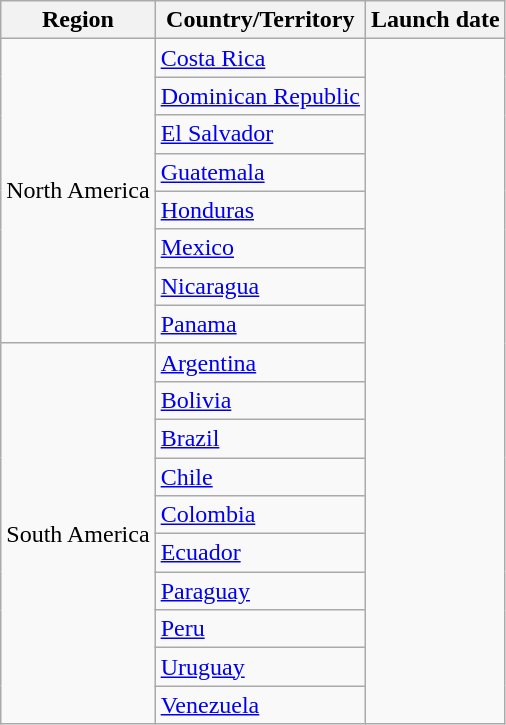<table class="wikitable sortable plainrowheaders" id="launch rollout" style="margin-right:1em">
<tr>
<th scope="col">Region</th>
<th scope="col">Country/Territory</th>
<th scope="col">Launch date</th>
</tr>
<tr>
<td rowspan="8">North America</td>
<td><a href='#'>Costa Rica</a></td>
<td rowspan="30" scope="row"></td>
</tr>
<tr>
<td><a href='#'>Dominican Republic</a></td>
</tr>
<tr>
<td><a href='#'>El Salvador</a></td>
</tr>
<tr>
<td><a href='#'>Guatemala</a></td>
</tr>
<tr>
<td><a href='#'>Honduras</a></td>
</tr>
<tr>
<td><a href='#'>Mexico</a></td>
</tr>
<tr>
<td><a href='#'>Nicaragua</a></td>
</tr>
<tr>
<td><a href='#'>Panama</a></td>
</tr>
<tr>
<td rowspan="10">South America</td>
<td><a href='#'>Argentina</a></td>
</tr>
<tr>
<td><a href='#'>Bolivia</a></td>
</tr>
<tr>
<td><a href='#'>Brazil</a></td>
</tr>
<tr>
<td><a href='#'>Chile</a></td>
</tr>
<tr>
<td><a href='#'>Colombia</a></td>
</tr>
<tr>
<td><a href='#'>Ecuador</a></td>
</tr>
<tr>
<td><a href='#'>Paraguay</a></td>
</tr>
<tr>
<td><a href='#'>Peru</a></td>
</tr>
<tr>
<td><a href='#'>Uruguay</a></td>
</tr>
<tr>
<td><a href='#'>Venezuela</a></td>
</tr>
</table>
